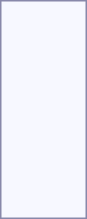<table style="border:1px solid #8888aa; background-color:#f7f8ff; padding:5px; font-size:95%; margin: 0px 12px 12px 0px;">
<tr style="text-align:center;">
<td rowspan=2><strong></strong><br></td>
<td colspan=16 rowspan=2></td>
<td colspan=6></td>
<td colspan=4></td>
<td colspan=2 rowspan=2></td>
<td colspan=3></td>
<td colspan=3></td>
<td colspan=2></td>
</tr>
<tr style="text-align:center;">
<td colspan=6></td>
<td colspan=4></td>
<td colspan=6></td>
<td colspan=2></td>
</tr>
<tr style="text-align:center;">
<td rowspan=2><strong></strong><br></td>
<td colspan=10 rowspan=2></td>
<td colspan=6></td>
<td colspan=3></td>
<td colspan=3></td>
<td colspan=4></td>
<td colspan=2 rowspan=2></td>
<td colspan=3></td>
<td colspan=3></td>
<td colspan=2></td>
</tr>
<tr style="text-align:center;">
<td colspan=6></td>
<td colspan=3></td>
<td colspan=3></td>
<td colspan=4></td>
<td colspan=3></td>
<td colspan=3></td>
<td colspan=2></td>
</tr>
<tr style="text-align:center;">
<td rowspan=2><strong></strong><br></td>
<td colspan=16 rowspan=2></td>
<td colspan=6></td>
<td colspan=2></td>
<td colspan=2></td>
<td colspan=2 rowspan=2></td>
<td colspan=3></td>
<td colspan=3></td>
<td colspan=2></td>
</tr>
<tr style="text-align:center;">
<td colspan=6></td>
<td colspan=4></td>
<td colspan=6></td>
<td colspan=2></td>
</tr>
<tr style="text-align:center;">
<td rowspan=2><strong></strong><br></td>
<td colspan=16 rowspan=2></td>
<td colspan=6></td>
<td colspan=4></td>
<td colspan=2></td>
<td colspan=3></td>
<td colspan=3></td>
<td colspan=2></td>
</tr>
<tr style="text-align:center;">
<td colspan=6></td>
<td colspan=4></td>
<td colspan=2></td>
<td colspan=6></td>
<td colspan=2></td>
</tr>
<tr style="text-align:center;">
<td rowspan=2><strong></strong><br></td>
<td colspan=16 rowspan=2></td>
<td colspan=6></td>
<td colspan=4></td>
<td colspan=2 rowspan=2></td>
<td colspan=6></td>
<td colspan=2></td>
</tr>
<tr style="text-align:center;">
<td colspan=6></td>
<td colspan=4></td>
<td colspan=6></td>
<td colspan=2></td>
</tr>
<tr style="text-align:center;">
<td rowspan=2><strong></strong><br></td>
<td colspan=16 rowspan=2></td>
<td colspan=6></td>
<td colspan=2></td>
<td colspan=2></td>
<td colspan=2></td>
<td colspan=3></td>
<td colspan=3></td>
<td colspan=2></td>
</tr>
<tr style="text-align:center;">
<td colspan=6></td>
<td colspan=4></td>
<td colspan=2></td>
<td colspan=6></td>
<td colspan=2></td>
</tr>
</table>
